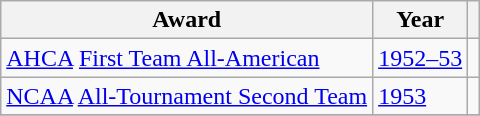<table class="wikitable">
<tr>
<th>Award</th>
<th>Year</th>
<th></th>
</tr>
<tr>
<td><a href='#'>AHCA</a> <a href='#'>First Team All-American</a></td>
<td><a href='#'>1952–53</a></td>
<td></td>
</tr>
<tr>
<td><a href='#'>NCAA</a> <a href='#'>All-Tournament Second Team</a></td>
<td><a href='#'>1953</a></td>
<td></td>
</tr>
<tr>
</tr>
</table>
